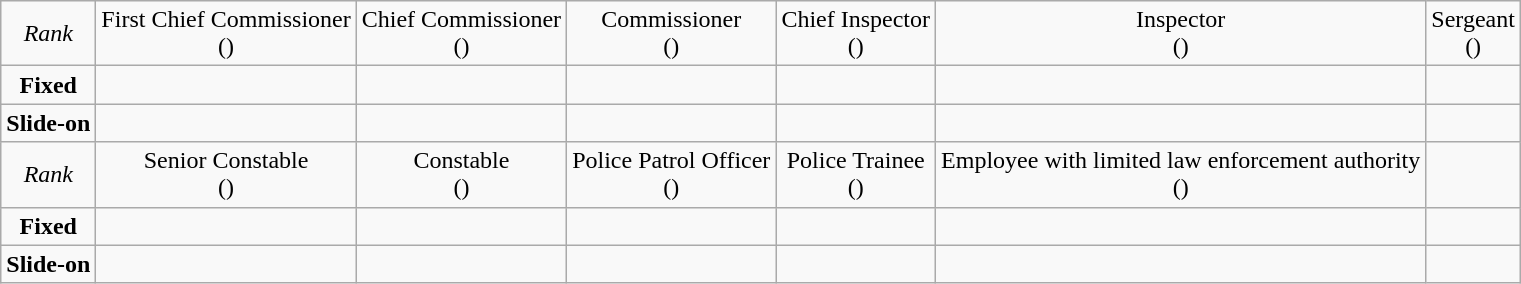<table class="wikitable" style="text-align:center">
<tr>
<td><em>Rank</em></td>
<td>First Chief Commissioner<br>()</td>
<td>Chief Commissioner<br>()</td>
<td>Commissioner<br>()</td>
<td>Chief Inspector<br>()</td>
<td>Inspector<br>()</td>
<td>Sergeant<br>()</td>
</tr>
<tr>
<td><strong>Fixed</strong></td>
<td></td>
<td></td>
<td></td>
<td></td>
<td></td>
<td></td>
</tr>
<tr>
<td><strong>Slide-on</strong></td>
<td></td>
<td></td>
<td></td>
<td></td>
<td></td>
<td></td>
</tr>
<tr>
<td><em>Rank</em></td>
<td>Senior Constable<br>()</td>
<td>Constable<br>()</td>
<td>Police Patrol Officer<br>()</td>
<td>Police Trainee<br>()</td>
<td>Employee with limited law enforcement authority<br>()</td>
<td></td>
</tr>
<tr>
<td><strong>Fixed</strong></td>
<td></td>
<td></td>
<td></td>
<td></td>
<td></td>
<td></td>
</tr>
<tr>
<td><strong>Slide-on</strong></td>
<td></td>
<td></td>
<td></td>
<td></td>
<td></td>
<td></td>
</tr>
</table>
